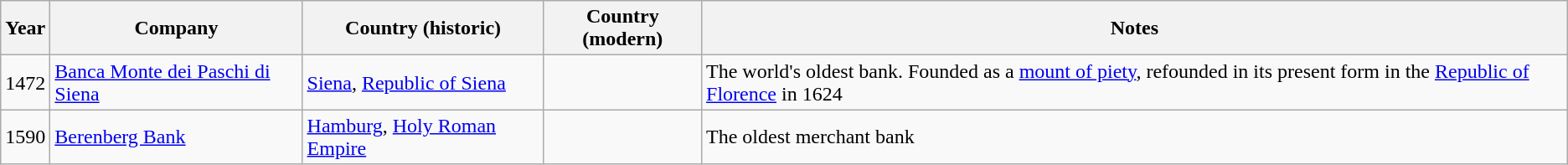<table class="wikitable">
<tr>
<th>Year</th>
<th>Company</th>
<th>Country (historic)</th>
<th>Country (modern)</th>
<th>Notes</th>
</tr>
<tr>
<td>1472</td>
<td><a href='#'>Banca Monte dei Paschi di Siena</a></td>
<td><a href='#'>Siena</a>, <a href='#'>Republic of Siena</a></td>
<td></td>
<td>The world's oldest bank. Founded as a <a href='#'>mount of piety</a>, refounded in its present form in the <a href='#'>Republic of Florence</a> in 1624</td>
</tr>
<tr>
<td>1590</td>
<td><a href='#'>Berenberg Bank</a></td>
<td><a href='#'>Hamburg</a>, <a href='#'>Holy Roman Empire</a></td>
<td></td>
<td>The oldest merchant bank</td>
</tr>
</table>
